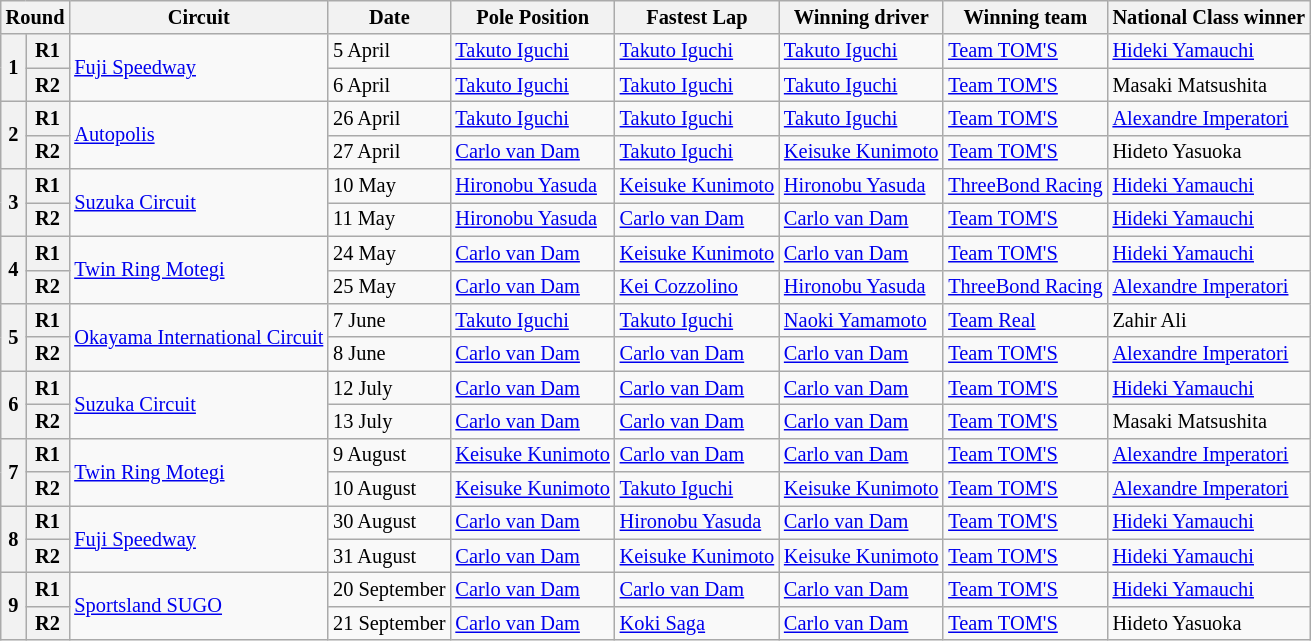<table class="wikitable" style="font-size: 85%;">
<tr>
<th colspan=2>Round</th>
<th>Circuit</th>
<th>Date</th>
<th>Pole Position</th>
<th>Fastest Lap</th>
<th>Winning driver</th>
<th>Winning team</th>
<th>National Class winner</th>
</tr>
<tr>
<th rowspan=2>1</th>
<th>R1</th>
<td rowspan=2><a href='#'>Fuji Speedway</a></td>
<td>5 April</td>
<td> <a href='#'>Takuto Iguchi</a></td>
<td> <a href='#'>Takuto Iguchi</a></td>
<td> <a href='#'>Takuto Iguchi</a></td>
<td> <a href='#'>Team TOM'S</a></td>
<td> <a href='#'>Hideki Yamauchi</a></td>
</tr>
<tr>
<th>R2</th>
<td>6 April</td>
<td> <a href='#'>Takuto Iguchi</a></td>
<td> <a href='#'>Takuto Iguchi</a></td>
<td> <a href='#'>Takuto Iguchi</a></td>
<td> <a href='#'>Team TOM'S</a></td>
<td> Masaki Matsushita</td>
</tr>
<tr>
<th rowspan=2>2</th>
<th>R1</th>
<td rowspan=2><a href='#'>Autopolis</a></td>
<td>26 April</td>
<td> <a href='#'>Takuto Iguchi</a></td>
<td> <a href='#'>Takuto Iguchi</a></td>
<td> <a href='#'>Takuto Iguchi</a></td>
<td> <a href='#'>Team TOM'S</a></td>
<td nowrap> <a href='#'>Alexandre Imperatori</a></td>
</tr>
<tr>
<th>R2</th>
<td>27 April</td>
<td> <a href='#'>Carlo van Dam</a></td>
<td> <a href='#'>Takuto Iguchi</a></td>
<td> <a href='#'>Keisuke Kunimoto</a></td>
<td> <a href='#'>Team TOM'S</a></td>
<td> Hideto Yasuoka</td>
</tr>
<tr>
<th rowspan=2>3</th>
<th>R1</th>
<td rowspan=2><a href='#'>Suzuka Circuit</a></td>
<td>10 May</td>
<td> <a href='#'>Hironobu Yasuda</a></td>
<td> <a href='#'>Keisuke Kunimoto</a></td>
<td> <a href='#'>Hironobu Yasuda</a></td>
<td nowrap> <a href='#'>ThreeBond Racing</a></td>
<td> <a href='#'>Hideki Yamauchi</a></td>
</tr>
<tr>
<th>R2</th>
<td>11 May</td>
<td> <a href='#'>Hironobu Yasuda</a></td>
<td> <a href='#'>Carlo van Dam</a></td>
<td> <a href='#'>Carlo van Dam</a></td>
<td> <a href='#'>Team TOM'S</a></td>
<td> <a href='#'>Hideki Yamauchi</a></td>
</tr>
<tr>
<th rowspan=2>4</th>
<th>R1</th>
<td rowspan=2><a href='#'>Twin Ring Motegi</a></td>
<td>24 May</td>
<td> <a href='#'>Carlo van Dam</a></td>
<td> <a href='#'>Keisuke Kunimoto</a></td>
<td> <a href='#'>Carlo van Dam</a></td>
<td> <a href='#'>Team TOM'S</a></td>
<td> <a href='#'>Hideki Yamauchi</a></td>
</tr>
<tr>
<th>R2</th>
<td>25 May</td>
<td> <a href='#'>Carlo van Dam</a></td>
<td> <a href='#'>Kei Cozzolino</a></td>
<td> <a href='#'>Hironobu Yasuda</a></td>
<td> <a href='#'>ThreeBond Racing</a></td>
<td> <a href='#'>Alexandre Imperatori</a></td>
</tr>
<tr>
<th rowspan=2>5</th>
<th>R1</th>
<td rowspan=2 nowrap><a href='#'>Okayama International Circuit</a></td>
<td>7 June</td>
<td> <a href='#'>Takuto Iguchi</a></td>
<td> <a href='#'>Takuto Iguchi</a></td>
<td> <a href='#'>Naoki Yamamoto</a></td>
<td> <a href='#'>Team Real</a></td>
<td> Zahir Ali</td>
</tr>
<tr>
<th>R2</th>
<td>8 June</td>
<td> <a href='#'>Carlo van Dam</a></td>
<td> <a href='#'>Carlo van Dam</a></td>
<td> <a href='#'>Carlo van Dam</a></td>
<td> <a href='#'>Team TOM'S</a></td>
<td> <a href='#'>Alexandre Imperatori</a></td>
</tr>
<tr>
<th rowspan=2>6</th>
<th>R1</th>
<td rowspan=2><a href='#'>Suzuka Circuit</a></td>
<td>12 July</td>
<td> <a href='#'>Carlo van Dam</a></td>
<td> <a href='#'>Carlo van Dam</a></td>
<td> <a href='#'>Carlo van Dam</a></td>
<td> <a href='#'>Team TOM'S</a></td>
<td> <a href='#'>Hideki Yamauchi</a></td>
</tr>
<tr>
<th>R2</th>
<td>13 July</td>
<td> <a href='#'>Carlo van Dam</a></td>
<td> <a href='#'>Carlo van Dam</a></td>
<td> <a href='#'>Carlo van Dam</a></td>
<td> <a href='#'>Team TOM'S</a></td>
<td> Masaki Matsushita</td>
</tr>
<tr>
<th rowspan=2>7</th>
<th>R1</th>
<td rowspan=2><a href='#'>Twin Ring Motegi</a></td>
<td>9 August</td>
<td> <a href='#'>Keisuke Kunimoto</a></td>
<td> <a href='#'>Carlo van Dam</a></td>
<td> <a href='#'>Carlo van Dam</a></td>
<td> <a href='#'>Team TOM'S</a></td>
<td> <a href='#'>Alexandre Imperatori</a></td>
</tr>
<tr>
<th>R2</th>
<td>10 August</td>
<td nowrap> <a href='#'>Keisuke Kunimoto</a></td>
<td> <a href='#'>Takuto Iguchi</a></td>
<td> <a href='#'>Keisuke Kunimoto</a></td>
<td> <a href='#'>Team TOM'S</a></td>
<td> <a href='#'>Alexandre Imperatori</a></td>
</tr>
<tr>
<th rowspan=2>8</th>
<th>R1</th>
<td rowspan=2><a href='#'>Fuji Speedway</a></td>
<td>30 August</td>
<td> <a href='#'>Carlo van Dam</a></td>
<td> <a href='#'>Hironobu Yasuda</a></td>
<td> <a href='#'>Carlo van Dam</a></td>
<td> <a href='#'>Team TOM'S</a></td>
<td> <a href='#'>Hideki Yamauchi</a></td>
</tr>
<tr>
<th>R2</th>
<td>31 August</td>
<td> <a href='#'>Carlo van Dam</a></td>
<td nowrap> <a href='#'>Keisuke Kunimoto</a></td>
<td nowrap> <a href='#'>Keisuke Kunimoto</a></td>
<td> <a href='#'>Team TOM'S</a></td>
<td> <a href='#'>Hideki Yamauchi</a></td>
</tr>
<tr>
<th rowspan=2>9</th>
<th>R1</th>
<td rowspan=2><a href='#'>Sportsland SUGO</a></td>
<td nowrap>20 September</td>
<td> <a href='#'>Carlo van Dam</a></td>
<td> <a href='#'>Carlo van Dam</a></td>
<td> <a href='#'>Carlo van Dam</a></td>
<td> <a href='#'>Team TOM'S</a></td>
<td> <a href='#'>Hideki Yamauchi</a></td>
</tr>
<tr>
<th>R2</th>
<td>21 September</td>
<td> <a href='#'>Carlo van Dam</a></td>
<td> <a href='#'>Koki Saga</a></td>
<td> <a href='#'>Carlo van Dam</a></td>
<td> <a href='#'>Team TOM'S</a></td>
<td> Hideto Yasuoka</td>
</tr>
</table>
